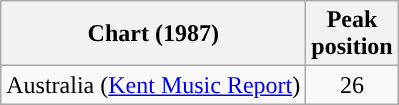<table class="wikitable">
<tr>
<th scope="col">Chart (1987)</th>
<th>Peak<br>position</th>
</tr>
<tr>
<td>Australia (<a href='#'>Kent Music Report</a>)</td>
<td style="text-align:center;">26</td>
</tr>
</table>
